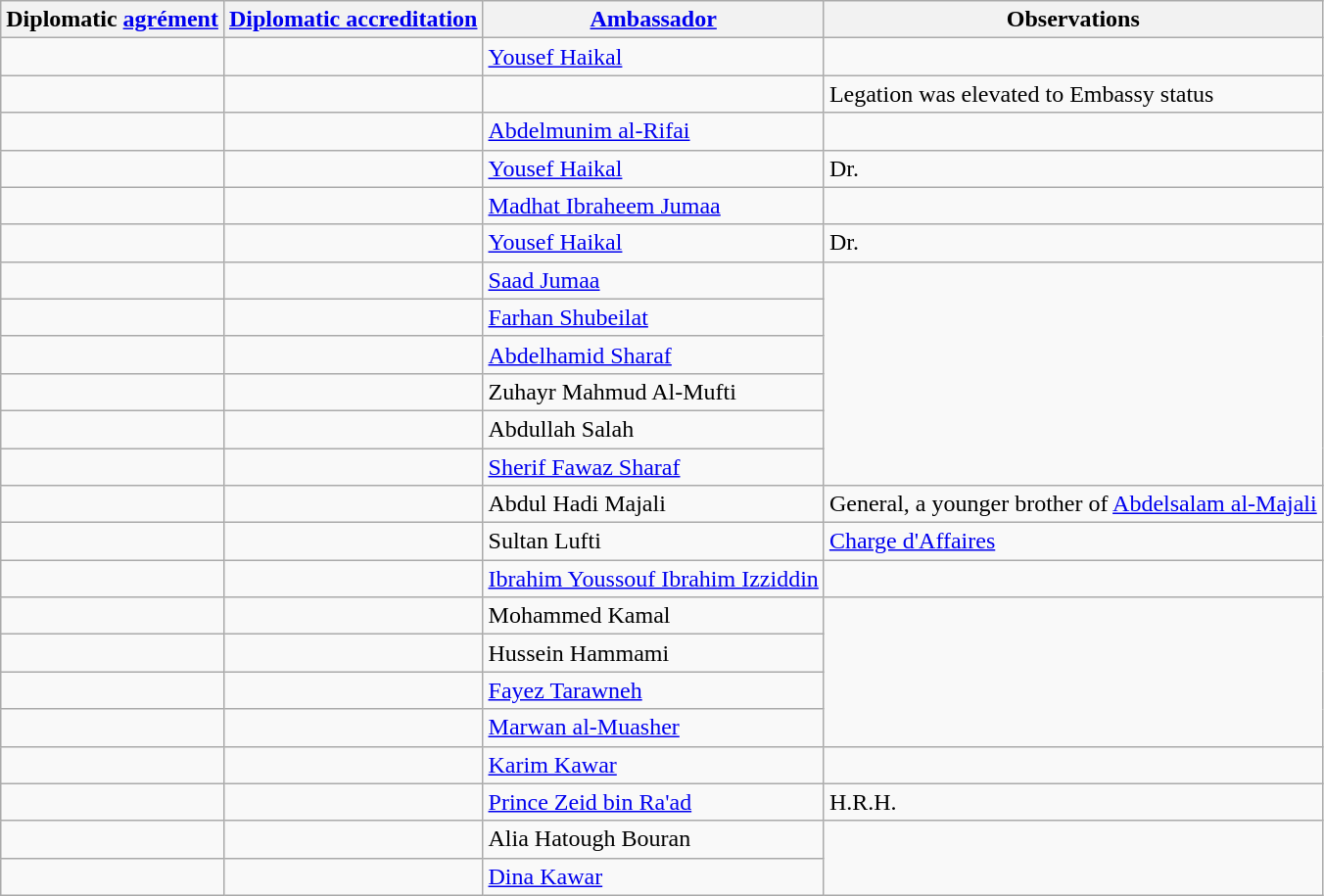<table class="wikitable sortable">
<tr>
<th>Diplomatic <a href='#'>agrément</a></th>
<th><a href='#'>Diplomatic accreditation</a></th>
<th><a href='#'>Ambassador</a></th>
<th>Observations</th>
</tr>
<tr>
<td></td>
<td></td>
<td><a href='#'>Yousef Haikal</a></td>
<td></td>
</tr>
<tr>
<td></td>
<td></td>
<td></td>
<td>Legation was elevated to Embassy status</td>
</tr>
<tr>
<td></td>
<td></td>
<td><a href='#'>Abdelmunim al-Rifai</a></td>
</tr>
<tr>
<td></td>
<td></td>
<td><a href='#'>Yousef Haikal</a></td>
<td>Dr.</td>
</tr>
<tr>
<td></td>
<td></td>
<td><a href='#'>Madhat Ibraheem Jumaa</a></td>
</tr>
<tr>
<td></td>
<td></td>
<td><a href='#'>Yousef Haikal</a></td>
<td>Dr.</td>
</tr>
<tr>
<td></td>
<td></td>
<td><a href='#'>Saad Jumaa</a></td>
</tr>
<tr>
<td></td>
<td></td>
<td><a href='#'>Farhan Shubeilat</a></td>
</tr>
<tr>
<td></td>
<td></td>
<td><a href='#'>Abdelhamid Sharaf</a></td>
</tr>
<tr>
<td></td>
<td></td>
<td>Zuhayr Mahmud Al-Mufti</td>
</tr>
<tr>
<td></td>
<td></td>
<td>Abdullah Salah</td>
</tr>
<tr>
<td></td>
<td></td>
<td><a href='#'>Sherif Fawaz Sharaf</a></td>
</tr>
<tr>
<td></td>
<td></td>
<td>Abdul Hadi Majali</td>
<td>General, a younger brother of <a href='#'>Abdelsalam al-Majali</a></td>
</tr>
<tr>
<td></td>
<td></td>
<td>Sultan Lufti</td>
<td><a href='#'>Charge d'Affaires</a></td>
</tr>
<tr>
<td></td>
<td></td>
<td><a href='#'>Ibrahim Youssouf Ibrahim Izziddin</a></td>
<td></td>
</tr>
<tr>
<td></td>
<td></td>
<td>Mohammed Kamal</td>
</tr>
<tr>
<td></td>
<td></td>
<td>Hussein Hammami</td>
</tr>
<tr>
<td></td>
<td></td>
<td><a href='#'>Fayez Tarawneh</a></td>
</tr>
<tr>
<td></td>
<td></td>
<td><a href='#'>Marwan al-Muasher</a></td>
</tr>
<tr>
<td></td>
<td></td>
<td><a href='#'>Karim Kawar</a></td>
<td></td>
</tr>
<tr>
<td></td>
<td></td>
<td><a href='#'>Prince Zeid bin Ra'ad</a></td>
<td>H.R.H.</td>
</tr>
<tr>
<td></td>
<td></td>
<td>Alia Hatough Bouran</td>
</tr>
<tr>
<td></td>
<td></td>
<td><a href='#'>Dina Kawar</a></td>
</tr>
</table>
